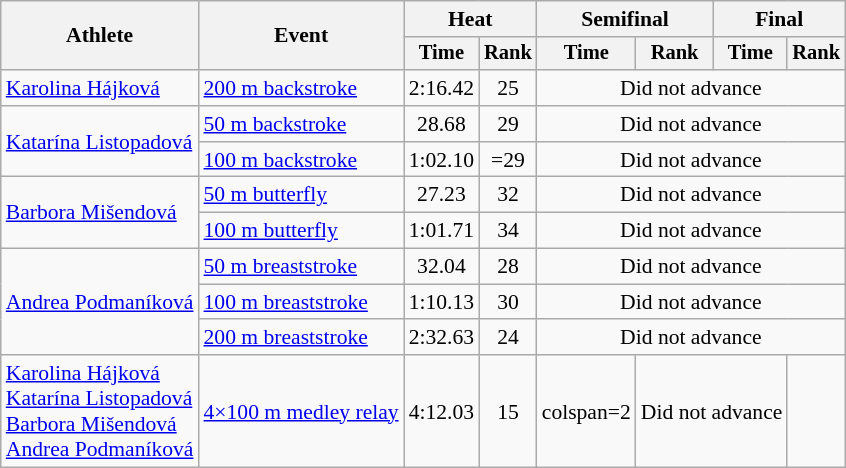<table class=wikitable style="font-size:90%">
<tr>
<th rowspan="2">Athlete</th>
<th rowspan="2">Event</th>
<th colspan="2">Heat</th>
<th colspan="2">Semifinal</th>
<th colspan="2">Final</th>
</tr>
<tr style="font-size:95%">
<th>Time</th>
<th>Rank</th>
<th>Time</th>
<th>Rank</th>
<th>Time</th>
<th>Rank</th>
</tr>
<tr align=center>
<td align=left><a href='#'>Karolina Hájková</a></td>
<td align=left><a href='#'>200 m backstroke</a></td>
<td>2:16.42</td>
<td>25</td>
<td colspan=4>Did not advance</td>
</tr>
<tr align=center>
<td align=left rowspan=2><a href='#'>Katarína Listopadová</a></td>
<td align=left><a href='#'>50 m backstroke</a></td>
<td>28.68</td>
<td>29</td>
<td colspan=4>Did not advance</td>
</tr>
<tr align=center>
<td align=left><a href='#'>100 m backstroke</a></td>
<td>1:02.10</td>
<td>=29</td>
<td colspan=4>Did not advance</td>
</tr>
<tr align=center>
<td align=left rowspan=2><a href='#'>Barbora Mišendová</a></td>
<td align=left><a href='#'>50 m butterfly</a></td>
<td>27.23</td>
<td>32</td>
<td colspan=4>Did not advance</td>
</tr>
<tr align=center>
<td align=left><a href='#'>100 m butterfly</a></td>
<td>1:01.71</td>
<td>34</td>
<td colspan=4>Did not advance</td>
</tr>
<tr align=center>
<td align=left rowspan=3><a href='#'>Andrea Podmaníková</a></td>
<td align=left><a href='#'>50 m breaststroke</a></td>
<td>32.04</td>
<td>28</td>
<td colspan=4>Did not advance</td>
</tr>
<tr align=center>
<td align=left><a href='#'>100 m breaststroke</a></td>
<td>1:10.13</td>
<td>30</td>
<td colspan=4>Did not advance</td>
</tr>
<tr align=center>
<td align=left><a href='#'>200 m breaststroke</a></td>
<td>2:32.63</td>
<td>24</td>
<td colspan=4>Did not advance</td>
</tr>
<tr align=center>
<td align=left><a href='#'>Karolina Hájková</a><br><a href='#'>Katarína Listopadová</a><br><a href='#'>Barbora Mišendová</a><br><a href='#'>Andrea Podmaníková</a></td>
<td align=left><a href='#'>4×100 m medley relay</a></td>
<td>4:12.03</td>
<td>15</td>
<td>colspan=2 </td>
<td colspan=2>Did not advance</td>
</tr>
</table>
